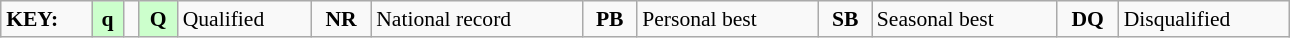<table class="wikitable" style="margin:0.5em auto; font-size:90%;position:relative;" width=68%>
<tr>
<td><strong>KEY:</strong></td>
<td bgcolor=ccffcc align=center><strong>q</strong></td>
<td></td>
<td bgcolor=ccffcc align=center><strong>Q</strong></td>
<td>Qualified</td>
<td align=center><strong>NR</strong></td>
<td>National record</td>
<td align=center><strong>PB</strong></td>
<td>Personal best</td>
<td align=center><strong>SB</strong></td>
<td>Seasonal best</td>
<td align=center><strong>DQ</strong></td>
<td>Disqualified</td>
</tr>
</table>
